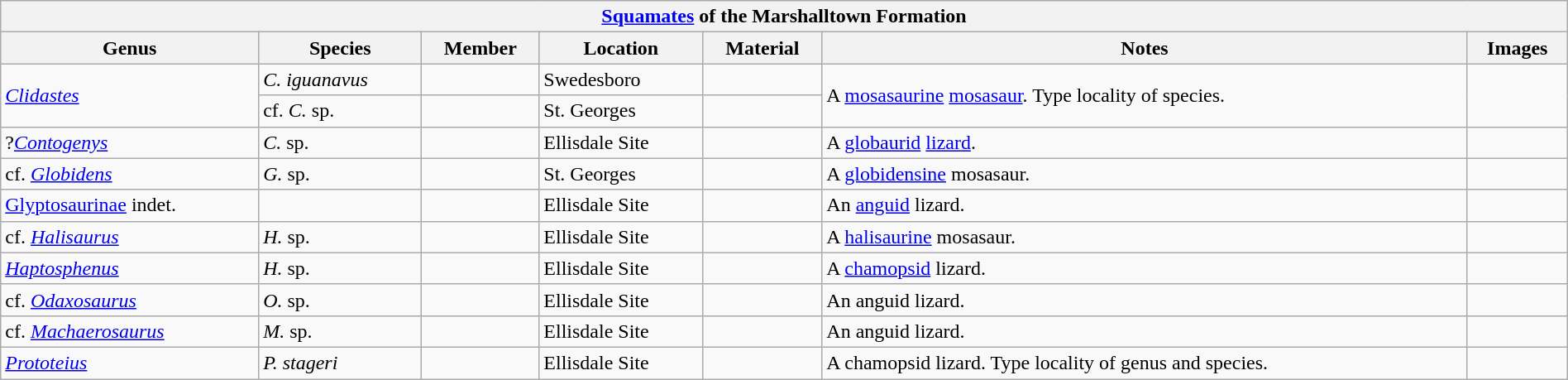<table class="wikitable" align="center" width="100%">
<tr>
<th colspan="8" align="center"><strong><a href='#'>Squamates</a> of the Marshalltown Formation</strong></th>
</tr>
<tr>
<th>Genus</th>
<th>Species</th>
<th>Member</th>
<th>Location</th>
<th>Material</th>
<th>Notes</th>
<th>Images</th>
</tr>
<tr>
<td rowspan="2"><em><a href='#'>Clidastes</a></em></td>
<td><em>C. iguanavus</em></td>
<td></td>
<td>Swedesboro</td>
<td></td>
<td rowspan="2">A <a href='#'>mosasaurine</a> <a href='#'>mosasaur</a>. Type locality of species.</td>
<td rowspan="2"></td>
</tr>
<tr>
<td>cf. <em>C.</em> sp.</td>
<td></td>
<td>St. Georges</td>
<td></td>
</tr>
<tr>
<td>?<em><a href='#'>Contogenys</a></em></td>
<td><em>C.</em> sp.</td>
<td></td>
<td>Ellisdale Site</td>
<td></td>
<td>A <a href='#'>globaurid</a> <a href='#'>lizard</a>.</td>
<td></td>
</tr>
<tr>
<td>cf. <em><a href='#'>Globidens</a></em></td>
<td><em>G.</em> sp.</td>
<td></td>
<td>St. Georges</td>
<td></td>
<td>A <a href='#'>globidensine</a> mosasaur.</td>
<td></td>
</tr>
<tr>
<td><a href='#'>Glyptosaurinae</a> indet.</td>
<td></td>
<td></td>
<td>Ellisdale Site</td>
<td></td>
<td>An <a href='#'>anguid</a> lizard.</td>
<td></td>
</tr>
<tr>
<td>cf. <em><a href='#'>Halisaurus</a></em></td>
<td><em>H.</em> sp.</td>
<td></td>
<td>Ellisdale Site</td>
<td></td>
<td>A <a href='#'>halisaurine</a> mosasaur.</td>
<td></td>
</tr>
<tr>
<td><em><a href='#'>Haptosphenus</a></em></td>
<td><em>H.</em> sp.</td>
<td></td>
<td>Ellisdale Site</td>
<td></td>
<td>A <a href='#'>chamopsid</a> lizard.</td>
<td></td>
</tr>
<tr>
<td>cf. <em><a href='#'>Odaxosaurus</a></em></td>
<td><em>O.</em> sp.</td>
<td></td>
<td>Ellisdale Site</td>
<td></td>
<td>An anguid lizard.</td>
<td></td>
</tr>
<tr>
<td>cf. <em><a href='#'>Machaerosaurus</a></em></td>
<td><em>M.</em> sp.</td>
<td></td>
<td>Ellisdale Site</td>
<td></td>
<td>An anguid lizard.</td>
<td></td>
</tr>
<tr>
<td><em><a href='#'>Prototeius</a></em></td>
<td><em>P. stageri</em></td>
<td></td>
<td>Ellisdale Site</td>
<td></td>
<td>A chamopsid lizard. Type locality of genus and species.</td>
<td></td>
</tr>
</table>
